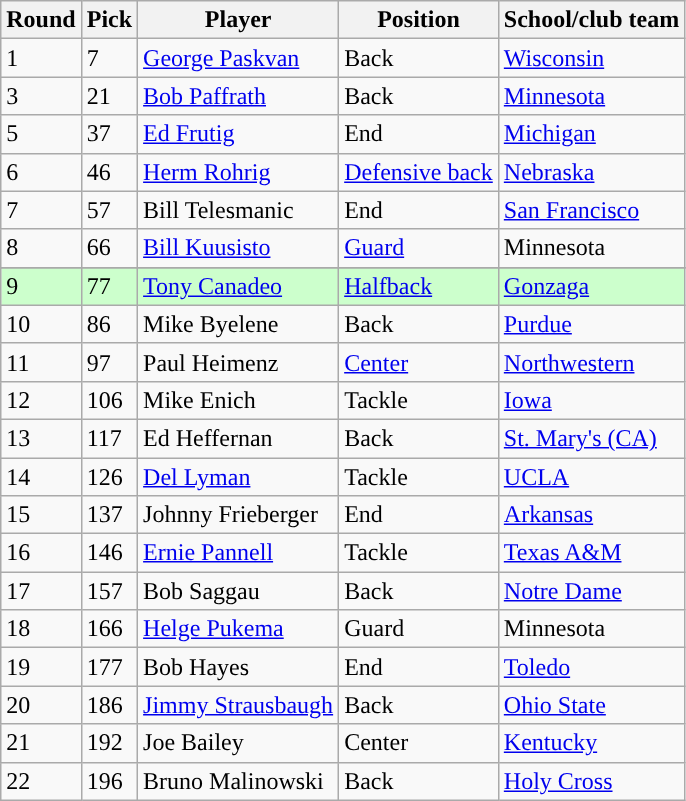<table class="wikitable sortable sortable">
<tr>
<th>Round</th>
<th>Pick</th>
<th>Player</th>
<th>Position</th>
<th>School/club team</th>
</tr>
<tr>
<td>1</td>
<td>7</td>
<td><a href='#'>George Paskvan</a></td>
<td>Back</td>
<td><a href='#'>Wisconsin</a></td>
</tr>
<tr>
<td>3</td>
<td>21</td>
<td><a href='#'>Bob Paffrath</a></td>
<td>Back</td>
<td><a href='#'>Minnesota</a></td>
</tr>
<tr>
<td>5</td>
<td>37</td>
<td><a href='#'>Ed Frutig</a></td>
<td>End</td>
<td><a href='#'>Michigan</a></td>
</tr>
<tr>
<td>6</td>
<td>46</td>
<td><a href='#'>Herm Rohrig</a></td>
<td><a href='#'>Defensive back</a></td>
<td><a href='#'>Nebraska</a></td>
</tr>
<tr>
<td>7</td>
<td>57</td>
<td>Bill Telesmanic</td>
<td>End</td>
<td><a href='#'>San Francisco</a></td>
</tr>
<tr>
<td>8</td>
<td>66</td>
<td><a href='#'>Bill Kuusisto</a></td>
<td><a href='#'>Guard</a></td>
<td>Minnesota</td>
</tr>
<tr>
</tr>
<tr bgcolor="#CCFFCC">
<td>9</td>
<td>77</td>
<td><a href='#'>Tony Canadeo</a></td>
<td><a href='#'>Halfback</a></td>
<td><a href='#'>Gonzaga</a></td>
</tr>
<tr>
<td>10</td>
<td>86</td>
<td>Mike Byelene</td>
<td>Back</td>
<td><a href='#'>Purdue</a></td>
</tr>
<tr>
<td>11</td>
<td>97</td>
<td>Paul Heimenz</td>
<td><a href='#'>Center</a></td>
<td><a href='#'>Northwestern</a></td>
</tr>
<tr>
<td>12</td>
<td>106</td>
<td>Mike Enich</td>
<td>Tackle</td>
<td><a href='#'>Iowa</a></td>
</tr>
<tr>
<td>13</td>
<td>117</td>
<td>Ed Heffernan</td>
<td>Back</td>
<td><a href='#'>St. Mary's (CA)</a></td>
</tr>
<tr>
<td>14</td>
<td>126</td>
<td><a href='#'>Del Lyman</a></td>
<td>Tackle</td>
<td><a href='#'>UCLA</a></td>
</tr>
<tr>
<td>15</td>
<td>137</td>
<td>Johnny Frieberger</td>
<td>End</td>
<td><a href='#'>Arkansas</a></td>
</tr>
<tr>
<td>16</td>
<td>146</td>
<td><a href='#'>Ernie Pannell</a></td>
<td>Tackle</td>
<td><a href='#'>Texas A&M</a></td>
</tr>
<tr>
<td>17</td>
<td>157</td>
<td>Bob Saggau</td>
<td>Back</td>
<td><a href='#'>Notre Dame</a></td>
</tr>
<tr>
<td>18</td>
<td>166</td>
<td><a href='#'>Helge Pukema</a></td>
<td>Guard</td>
<td>Minnesota</td>
</tr>
<tr>
<td>19</td>
<td>177</td>
<td>Bob Hayes</td>
<td>End</td>
<td><a href='#'>Toledo</a></td>
</tr>
<tr>
<td>20</td>
<td>186</td>
<td><a href='#'>Jimmy Strausbaugh</a></td>
<td>Back</td>
<td><a href='#'>Ohio State</a></td>
</tr>
<tr>
<td>21</td>
<td>192</td>
<td>Joe Bailey</td>
<td>Center</td>
<td><a href='#'>Kentucky</a></td>
</tr>
<tr>
<td>22</td>
<td>196</td>
<td>Bruno Malinowski</td>
<td>Back</td>
<td><a href='#'>Holy Cross</a></td>
</tr>
</table>
